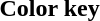<table class="toccolours">
<tr>
<th>Color key</th>
</tr>
<tr>
<td></td>
</tr>
</table>
